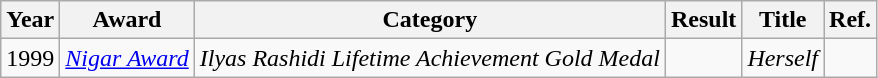<table class="wikitable">
<tr>
<th>Year</th>
<th>Award</th>
<th>Category</th>
<th>Result</th>
<th>Title</th>
<th>Ref.</th>
</tr>
<tr>
<td>1999</td>
<td><em><a href='#'>Nigar Award</a></em></td>
<td><em>Ilyas Rashidi Lifetime Achievement Gold Medal</em></td>
<td></td>
<td><em>Herself</em></td>
<td></td>
</tr>
</table>
